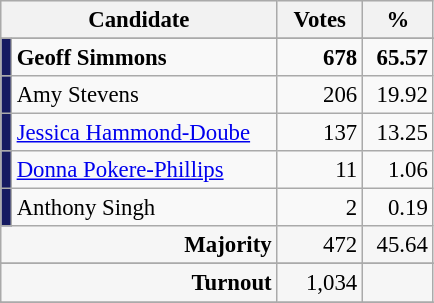<table class="wikitable" style="font-size: 95%;">
<tr style="background-color:#E9E9E9">
<th colspan="2" style="width: 170px">Candidate</th>
<th style="width: 50px">Votes</th>
<th style="width: 40px">%</th>
</tr>
<tr>
</tr>
<tr>
<th style="background:#151A61"></th>
<td style="width: 170px"><strong>Geoff Simmons</strong></td>
<td align="right"><strong>678</strong></td>
<td align="right"><strong>65.57</strong></td>
</tr>
<tr>
<th style="background:#151A61"></th>
<td style="width: 170px">Amy Stevens</td>
<td align="right">206</td>
<td align="right">19.92</td>
</tr>
<tr>
<th style="background:#151A61"></th>
<td style="width: 170px"><a href='#'>Jessica Hammond-Doube</a></td>
<td align="right">137</td>
<td align="right">13.25</td>
</tr>
<tr>
<th style="background:#151A61"></th>
<td style="width: 170px"><a href='#'>Donna Pokere-Phillips</a></td>
<td align="right">11</td>
<td align="right">1.06</td>
</tr>
<tr>
<th style="background:#151A61"></th>
<td style="width: 170px">Anthony Singh</td>
<td align="right">2</td>
<td align="right">0.19</td>
</tr>
<tr style="background-color:#F6F6F6">
<td colspan="2" align="right"><strong>Majority</strong></td>
<td align="right">472</td>
<td align="right">45.64</td>
</tr>
<tr>
</tr>
<tr style="background-color:#F6F6F6">
<td colspan="2" align="right"><strong>Turnout</strong></td>
<td align="right">1,034</td>
<td></td>
</tr>
<tr>
</tr>
<tr style="background-color:#F6F6F6">
</tr>
</table>
